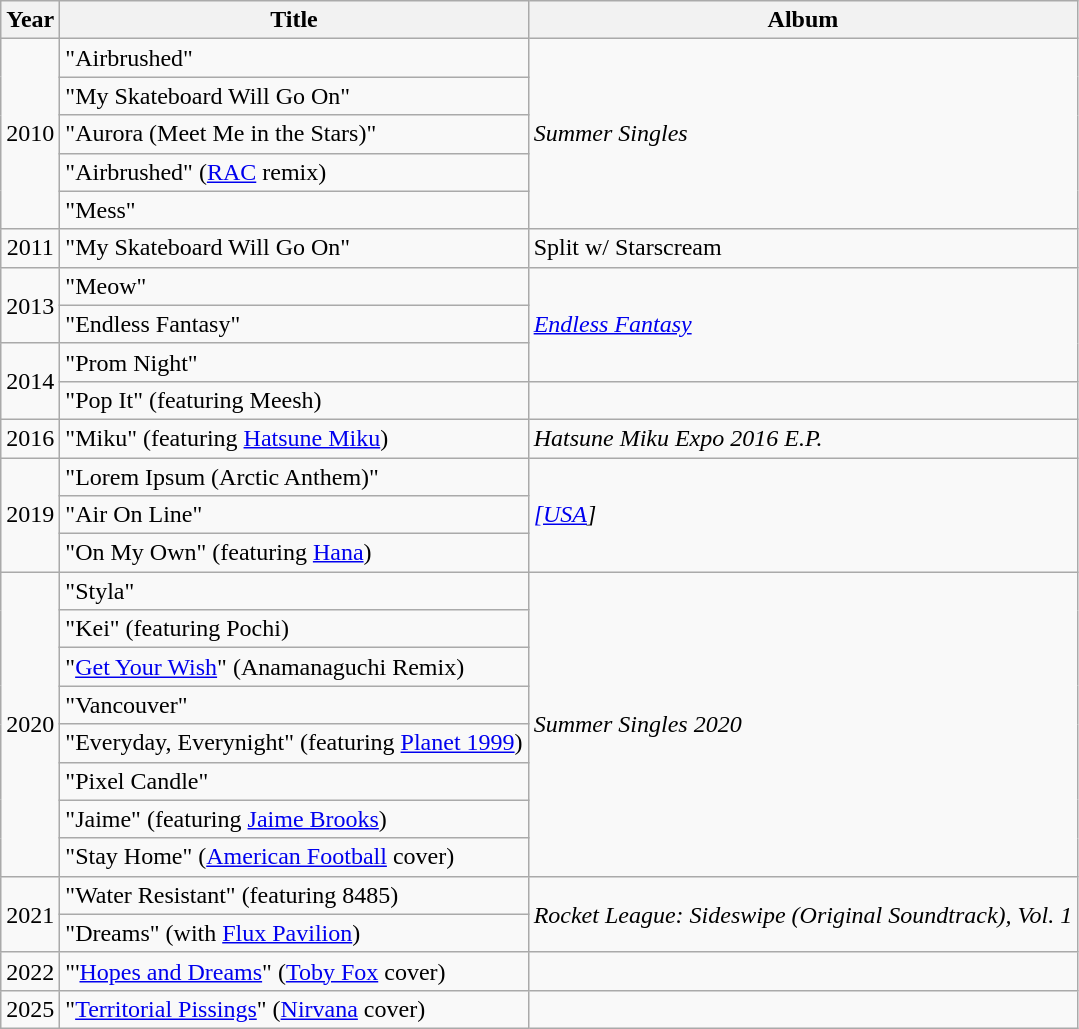<table class="wikitable plainrowheaders">
<tr>
<th scope="col">Year</th>
<th scope="col">Title</th>
<th scope="col">Album</th>
</tr>
<tr>
<td style="text-align:center;" rowspan="5">2010</td>
<td>"Airbrushed"</td>
<td rowspan="5"><em>Summer Singles</em></td>
</tr>
<tr>
<td>"My Skateboard Will Go On"</td>
</tr>
<tr>
<td>"Aurora (Meet Me in the Stars)"</td>
</tr>
<tr>
<td>"Airbrushed" (<a href='#'>RAC</a> remix)</td>
</tr>
<tr>
<td>"Mess"</td>
</tr>
<tr>
<td style="text-align:center;">2011</td>
<td>"My Skateboard Will Go On"</td>
<td>Split w/ Starscream</td>
</tr>
<tr>
<td style="text-align:center;" rowspan="2">2013</td>
<td>"Meow"</td>
<td rowspan="3"><em><a href='#'>Endless Fantasy</a></em></td>
</tr>
<tr>
<td>"Endless Fantasy"</td>
</tr>
<tr>
<td style="text-align:center;" rowspan="2">2014</td>
<td>"Prom Night"</td>
</tr>
<tr>
<td>"Pop It" (featuring Meesh)</td>
<td></td>
</tr>
<tr>
<td style="text-align:center;">2016</td>
<td>"Miku" (featuring <a href='#'>Hatsune Miku</a>)</td>
<td><em>Hatsune Miku Expo 2016 E.P.</em></td>
</tr>
<tr>
<td style="text-align: center;" rowspan="3">2019</td>
<td>"Lorem Ipsum (Arctic Anthem)"</td>
<td rowspan="3"><em><a href='#'>[USA</a>]</em></td>
</tr>
<tr>
<td>"Air On Line"</td>
</tr>
<tr>
<td>"On My Own" (featuring <a href='#'>Hana</a>)</td>
</tr>
<tr>
<td rowspan="8">2020</td>
<td>"Styla"</td>
<td rowspan="8"><em>Summer Singles 2020</em></td>
</tr>
<tr>
<td>"Kei" (featuring Pochi)</td>
</tr>
<tr>
<td>"<a href='#'>Get Your Wish</a>" (Anamanaguchi Remix)</td>
</tr>
<tr>
<td>"Vancouver"</td>
</tr>
<tr>
<td>"Everyday, Everynight" (featuring <a href='#'>Planet 1999</a>)</td>
</tr>
<tr>
<td>"Pixel Candle"</td>
</tr>
<tr>
<td>"Jaime" (featuring <a href='#'>Jaime Brooks</a>)</td>
</tr>
<tr>
<td>"Stay Home" (<a href='#'>American Football</a> cover)</td>
</tr>
<tr>
<td rowspan="2" style="text-align:center;">2021</td>
<td>"Water Resistant" (featuring 8485)</td>
<td rowspan="2"><em>Rocket League: Sideswipe (Original Soundtrack), Vol. 1</em></td>
</tr>
<tr>
<td>"Dreams" (with <a href='#'>Flux Pavilion</a>)</td>
</tr>
<tr>
<td>2022</td>
<td>"'<a href='#'>Hopes and Dreams</a>" (<a href='#'>Toby Fox</a> cover)</td>
<td></td>
</tr>
<tr>
<td>2025</td>
<td>"<a href='#'>Territorial Pissings</a>" (<a href='#'>Nirvana</a> cover)</td>
<td></td>
</tr>
</table>
